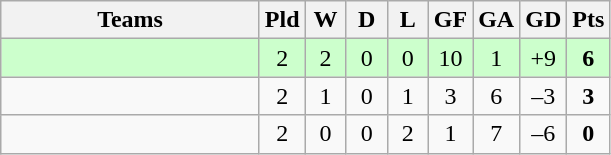<table class="wikitable" style="text-align: center;">
<tr>
<th width=165>Teams</th>
<th width=20>Pld</th>
<th width=20>W</th>
<th width=20>D</th>
<th width=20>L</th>
<th width=20>GF</th>
<th width=20>GA</th>
<th width=20>GD</th>
<th width=20>Pts</th>
</tr>
<tr align=center style="background:#ccffcc;">
<td style="text-align:left;"></td>
<td>2</td>
<td>2</td>
<td>0</td>
<td>0</td>
<td>10</td>
<td>1</td>
<td>+9</td>
<td><strong>6</strong></td>
</tr>
<tr align=center>
<td style="text-align:left;"></td>
<td>2</td>
<td>1</td>
<td>0</td>
<td>1</td>
<td>3</td>
<td>6</td>
<td>–3</td>
<td><strong>3</strong></td>
</tr>
<tr align=center>
<td style="text-align:left;"></td>
<td>2</td>
<td>0</td>
<td>0</td>
<td>2</td>
<td>1</td>
<td>7</td>
<td>–6</td>
<td><strong>0</strong></td>
</tr>
</table>
